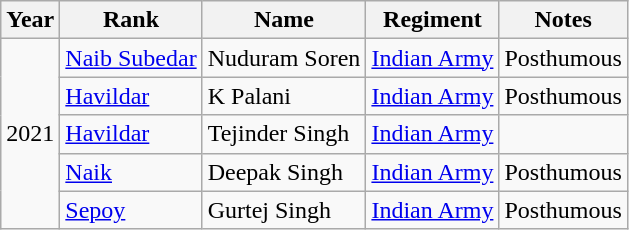<table class="wikitable sortable">
<tr>
<th>Year</th>
<th>Rank</th>
<th>Name</th>
<th>Regiment</th>
<th>Notes</th>
</tr>
<tr>
<td rowspan="18">2021</td>
<td><a href='#'>Naib Subedar</a></td>
<td>Nuduram Soren</td>
<td><a href='#'>Indian Army</a></td>
<td>Posthumous</td>
</tr>
<tr>
<td><a href='#'>Havildar</a></td>
<td>K Palani</td>
<td><a href='#'>Indian Army</a></td>
<td>Posthumous</td>
</tr>
<tr>
<td><a href='#'>Havildar</a></td>
<td>Tejinder Singh</td>
<td><a href='#'>Indian Army</a></td>
<td></td>
</tr>
<tr>
<td><a href='#'>Naik</a></td>
<td>Deepak Singh</td>
<td><a href='#'>Indian Army</a></td>
<td>Posthumous</td>
</tr>
<tr>
<td><a href='#'>Sepoy</a></td>
<td>Gurtej Singh</td>
<td><a href='#'>Indian Army</a></td>
<td>Posthumous</td>
</tr>
</table>
